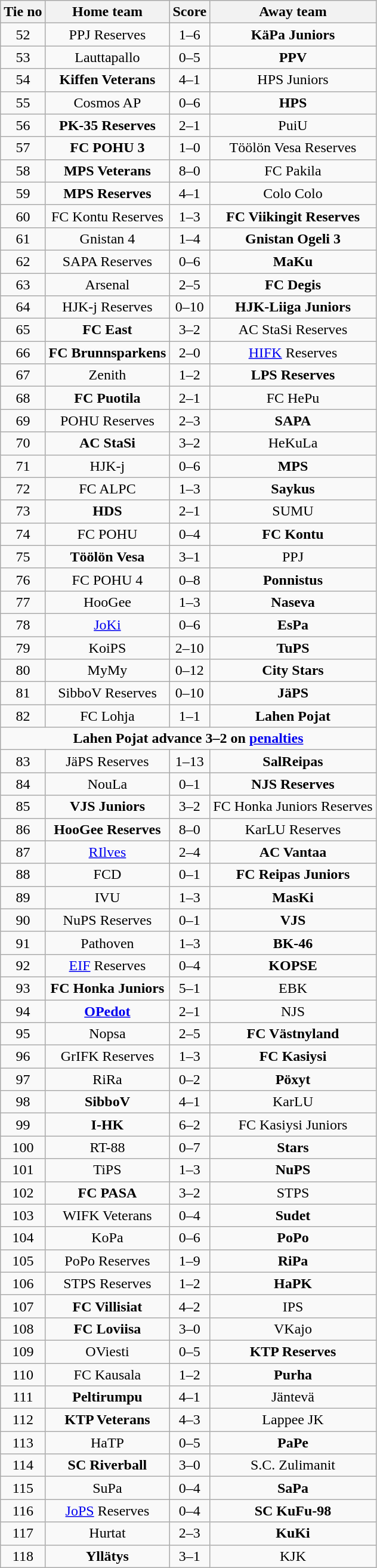<table class="wikitable" style="text-align: center">
<tr>
<th>Tie no</th>
<th>Home team</th>
<th>Score</th>
<th>Away team</th>
</tr>
<tr>
<td>52</td>
<td>PPJ Reserves</td>
<td>1–6</td>
<td><strong>KäPa Juniors</strong></td>
</tr>
<tr>
<td>53</td>
<td>Lauttapallo</td>
<td>0–5</td>
<td><strong>PPV</strong></td>
</tr>
<tr>
<td>54</td>
<td><strong>Kiffen Veterans</strong></td>
<td>4–1</td>
<td>HPS Juniors</td>
</tr>
<tr>
<td>55</td>
<td>Cosmos AP</td>
<td>0–6</td>
<td><strong>HPS</strong></td>
</tr>
<tr>
<td>56</td>
<td><strong>PK-35 Reserves</strong></td>
<td>2–1</td>
<td>PuiU</td>
</tr>
<tr>
<td>57</td>
<td><strong>FC POHU 3</strong></td>
<td>1–0</td>
<td>Töölön Vesa Reserves</td>
</tr>
<tr>
<td>58</td>
<td><strong>MPS Veterans</strong></td>
<td>8–0</td>
<td>FC Pakila</td>
</tr>
<tr>
<td>59</td>
<td><strong>MPS Reserves</strong></td>
<td>4–1</td>
<td>Colo Colo</td>
</tr>
<tr>
<td>60</td>
<td>FC Kontu Reserves</td>
<td>1–3</td>
<td><strong>FC Viikingit Reserves</strong></td>
</tr>
<tr>
<td>61</td>
<td>Gnistan 4</td>
<td>1–4</td>
<td><strong>Gnistan Ogeli 3</strong></td>
</tr>
<tr>
<td>62</td>
<td>SAPA Reserves</td>
<td>0–6</td>
<td><strong>MaKu</strong></td>
</tr>
<tr>
<td>63</td>
<td>Arsenal</td>
<td>2–5</td>
<td><strong>FC Degis</strong></td>
</tr>
<tr>
<td>64</td>
<td>HJK-j Reserves</td>
<td>0–10</td>
<td><strong>HJK-Liiga Juniors</strong></td>
</tr>
<tr>
<td>65</td>
<td><strong>FC East</strong></td>
<td>3–2</td>
<td>AC StaSi Reserves</td>
</tr>
<tr>
<td>66</td>
<td><strong>FC Brunnsparkens</strong></td>
<td>2–0</td>
<td><a href='#'>HIFK</a> Reserves</td>
</tr>
<tr>
<td>67</td>
<td>Zenith</td>
<td>1–2</td>
<td><strong>LPS Reserves</strong></td>
</tr>
<tr>
<td>68</td>
<td><strong>FC Puotila</strong></td>
<td>2–1 </td>
<td>FC HePu</td>
</tr>
<tr>
<td>69</td>
<td>POHU Reserves</td>
<td>2–3</td>
<td><strong>SAPA</strong></td>
</tr>
<tr>
<td>70</td>
<td><strong>AC StaSi</strong></td>
<td>3–2</td>
<td>HeKuLa</td>
</tr>
<tr>
<td>71</td>
<td>HJK-j</td>
<td>0–6</td>
<td><strong>MPS</strong></td>
</tr>
<tr>
<td>72</td>
<td>FC ALPC</td>
<td>1–3</td>
<td><strong>Saykus</strong></td>
</tr>
<tr>
<td>73</td>
<td><strong>HDS</strong></td>
<td>2–1</td>
<td>SUMU</td>
</tr>
<tr>
<td>74</td>
<td>FC POHU</td>
<td>0–4</td>
<td><strong>FC Kontu</strong></td>
</tr>
<tr>
<td>75</td>
<td><strong>Töölön Vesa</strong></td>
<td>3–1 </td>
<td>PPJ</td>
</tr>
<tr>
<td>76</td>
<td>FC POHU 4</td>
<td>0–8</td>
<td><strong>Ponnistus</strong></td>
</tr>
<tr>
<td>77</td>
<td>HooGee</td>
<td>1–3</td>
<td><strong>Naseva</strong></td>
</tr>
<tr>
<td>78</td>
<td><a href='#'>JoKi</a></td>
<td>0–6</td>
<td><strong>EsPa</strong></td>
</tr>
<tr>
<td>79</td>
<td>KoiPS</td>
<td>2–10</td>
<td><strong>TuPS</strong></td>
</tr>
<tr>
<td>80</td>
<td>MyMy</td>
<td>0–12</td>
<td><strong>City Stars</strong></td>
</tr>
<tr>
<td>81</td>
<td>SibboV Reserves</td>
<td>0–10</td>
<td><strong>JäPS</strong></td>
</tr>
<tr>
<td>82</td>
<td>FC Lohja</td>
<td>1–1 </td>
<td><strong>Lahen Pojat</strong></td>
</tr>
<tr>
<td colspan=4><strong>Lahen Pojat advance 3–2 on <a href='#'>penalties</a></strong></td>
</tr>
<tr>
<td>83</td>
<td>JäPS Reserves</td>
<td>1–13</td>
<td><strong>SalReipas</strong></td>
</tr>
<tr>
<td>84</td>
<td>NouLa</td>
<td>0–1</td>
<td><strong>NJS Reserves</strong></td>
</tr>
<tr>
<td>85</td>
<td><strong>VJS Juniors</strong></td>
<td>3–2</td>
<td>FC Honka Juniors Reserves</td>
</tr>
<tr>
<td>86</td>
<td><strong>HooGee Reserves</strong></td>
<td>8–0</td>
<td>KarLU Reserves</td>
</tr>
<tr>
<td>87</td>
<td><a href='#'>RIlves</a></td>
<td>2–4</td>
<td><strong>AC Vantaa</strong></td>
</tr>
<tr>
<td>88</td>
<td>FCD</td>
<td>0–1</td>
<td><strong>FC Reipas Juniors</strong></td>
</tr>
<tr>
<td>89</td>
<td>IVU</td>
<td>1–3</td>
<td><strong>MasKi</strong></td>
</tr>
<tr>
<td>90</td>
<td>NuPS Reserves</td>
<td>0–1</td>
<td><strong>VJS</strong></td>
</tr>
<tr>
<td>91</td>
<td>Pathoven</td>
<td>1–3</td>
<td><strong>BK-46</strong></td>
</tr>
<tr>
<td>92</td>
<td><a href='#'>EIF</a> Reserves</td>
<td>0–4</td>
<td><strong>KOPSE</strong></td>
</tr>
<tr>
<td>93</td>
<td><strong>FC Honka Juniors</strong></td>
<td>5–1</td>
<td>EBK</td>
</tr>
<tr>
<td>94</td>
<td><strong><a href='#'>OPedot</a></strong></td>
<td>2–1 </td>
<td>NJS</td>
</tr>
<tr>
<td>95</td>
<td>Nopsa</td>
<td>2–5</td>
<td><strong>FC Västnyland</strong></td>
</tr>
<tr>
<td>96</td>
<td>GrIFK Reserves</td>
<td>1–3</td>
<td><strong>FC Kasiysi</strong></td>
</tr>
<tr>
<td>97</td>
<td>RiRa</td>
<td>0–2</td>
<td><strong>Pöxyt</strong></td>
</tr>
<tr>
<td>98</td>
<td><strong>SibboV</strong></td>
<td>4–1</td>
<td>KarLU</td>
</tr>
<tr>
<td>99</td>
<td><strong>I-HK</strong></td>
<td>6–2</td>
<td>FC Kasiysi Juniors</td>
</tr>
<tr>
<td>100</td>
<td>RT-88</td>
<td>0–7</td>
<td><strong>Stars</strong></td>
</tr>
<tr>
<td>101</td>
<td>TiPS</td>
<td>1–3</td>
<td><strong>NuPS</strong></td>
</tr>
<tr>
<td>102</td>
<td><strong>FC PASA</strong></td>
<td>3–2</td>
<td>STPS</td>
</tr>
<tr>
<td>103</td>
<td>WIFK Veterans</td>
<td>0–4</td>
<td><strong>Sudet</strong></td>
</tr>
<tr>
<td>104</td>
<td>KoPa</td>
<td>0–6</td>
<td><strong>PoPo</strong></td>
</tr>
<tr>
<td>105</td>
<td>PoPo Reserves</td>
<td>1–9</td>
<td><strong>RiPa</strong></td>
</tr>
<tr>
<td>106</td>
<td>STPS Reserves</td>
<td>1–2</td>
<td><strong>HaPK</strong></td>
</tr>
<tr>
<td>107</td>
<td><strong>FC Villisiat</strong></td>
<td>4–2</td>
<td>IPS</td>
</tr>
<tr>
<td>108</td>
<td><strong>FC Loviisa</strong></td>
<td>3–0</td>
<td>VKajo</td>
</tr>
<tr>
<td>109</td>
<td>OViesti</td>
<td>0–5</td>
<td><strong>KTP Reserves</strong></td>
</tr>
<tr>
<td>110</td>
<td>FC Kausala</td>
<td>1–2</td>
<td><strong>Purha</strong></td>
</tr>
<tr>
<td>111</td>
<td><strong>Peltirumpu</strong></td>
<td>4–1</td>
<td>Jäntevä</td>
</tr>
<tr>
<td>112</td>
<td><strong>KTP Veterans</strong></td>
<td>4–3</td>
<td>Lappee JK</td>
</tr>
<tr>
<td>113</td>
<td>HaTP</td>
<td>0–5</td>
<td><strong>PaPe</strong></td>
</tr>
<tr>
<td>114</td>
<td><strong>SC Riverball</strong></td>
<td>3–0</td>
<td>S.C. Zulimanit</td>
</tr>
<tr>
<td>115</td>
<td>SuPa</td>
<td>0–4</td>
<td><strong>SaPa</strong></td>
</tr>
<tr>
<td>116</td>
<td><a href='#'>JoPS</a> Reserves</td>
<td>0–4</td>
<td><strong>SC KuFu-98</strong></td>
</tr>
<tr>
<td>117</td>
<td>Hurtat</td>
<td>2–3</td>
<td><strong>KuKi</strong></td>
</tr>
<tr>
<td>118</td>
<td><strong>Yllätys</strong></td>
<td>3–1</td>
<td>KJK</td>
</tr>
</table>
